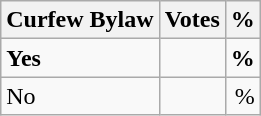<table class="wikitable">
<tr>
<th>Curfew Bylaw</th>
<th>Votes</th>
<th>%</th>
</tr>
<tr>
<td><strong>Yes</strong></td>
<td align="right"></td>
<td align="right"><strong>%</strong></td>
</tr>
<tr>
<td>No</td>
<td align="right"></td>
<td align="right">%</td>
</tr>
</table>
